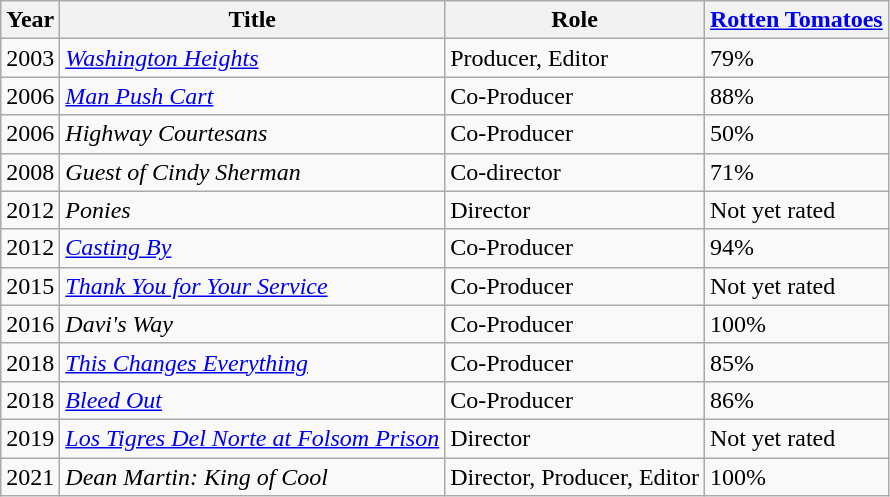<table class="wikitable">
<tr>
<th>Year</th>
<th>Title</th>
<th>Role</th>
<th><a href='#'>Rotten Tomatoes</a></th>
</tr>
<tr>
<td>2003</td>
<td><em><a href='#'>Washington Heights</a></em></td>
<td>Producer, Editor</td>
<td>79%</td>
</tr>
<tr>
<td>2006</td>
<td><em><a href='#'>Man Push Cart</a></em></td>
<td>Co-Producer</td>
<td>88%</td>
</tr>
<tr>
<td>2006</td>
<td><em>Highway Courtesans</em></td>
<td>Co-Producer</td>
<td>50%</td>
</tr>
<tr>
<td>2008</td>
<td><em>Guest of Cindy Sherman</em></td>
<td>Co-director</td>
<td>71%</td>
</tr>
<tr>
<td>2012</td>
<td><em>Ponies</em></td>
<td>Director</td>
<td>Not yet rated</td>
</tr>
<tr>
<td>2012</td>
<td><em><a href='#'>Casting By</a></em></td>
<td>Co-Producer</td>
<td>94%</td>
</tr>
<tr>
<td>2015</td>
<td><em><a href='#'>Thank You for Your Service</a></em></td>
<td>Co-Producer</td>
<td>Not yet rated</td>
</tr>
<tr>
<td>2016</td>
<td><em>Davi's Way</em></td>
<td>Co-Producer</td>
<td>100%</td>
</tr>
<tr>
<td>2018</td>
<td><em><a href='#'>This Changes Everything</a></em></td>
<td>Co-Producer</td>
<td>85%</td>
</tr>
<tr>
<td>2018</td>
<td><em><a href='#'>Bleed Out</a></em></td>
<td>Co-Producer</td>
<td>86%</td>
</tr>
<tr>
<td>2019</td>
<td><em><a href='#'>Los Tigres Del Norte at Folsom Prison</a></em></td>
<td>Director</td>
<td>Not yet rated</td>
</tr>
<tr>
<td>2021</td>
<td><em>Dean Martin: King of Cool</em></td>
<td>Director, Producer, Editor</td>
<td>100%</td>
</tr>
</table>
